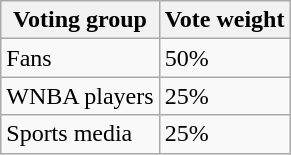<table class="wikitable">
<tr>
<th>Voting group</th>
<th>Vote weight</th>
</tr>
<tr>
<td>Fans</td>
<td>50%</td>
</tr>
<tr>
<td>WNBA players</td>
<td>25%</td>
</tr>
<tr>
<td>Sports media</td>
<td>25%</td>
</tr>
</table>
